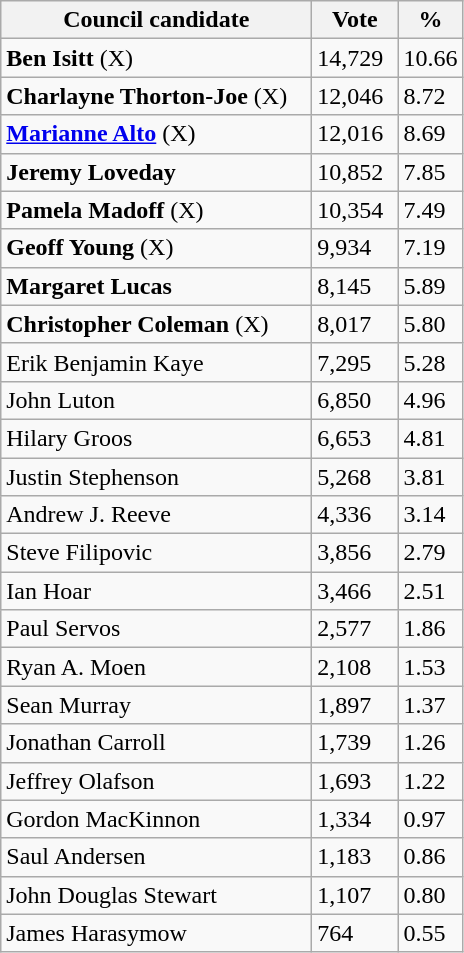<table class="wikitable">
<tr>
<th bgcolor="#DDDDFF" width="200px">Council candidate</th>
<th bgcolor="#DDDDFF" width="50px">Vote</th>
<th bgcolor="#DDDDFF" width="30px">%</th>
</tr>
<tr>
<td><strong>Ben Isitt</strong> (X)</td>
<td>14,729</td>
<td>10.66</td>
</tr>
<tr>
<td><strong>Charlayne Thorton-Joe</strong> (X)</td>
<td>12,046</td>
<td>8.72</td>
</tr>
<tr>
<td><strong><a href='#'>Marianne Alto</a></strong> (X)</td>
<td>12,016</td>
<td>8.69</td>
</tr>
<tr>
<td><strong>Jeremy Loveday</strong></td>
<td>10,852</td>
<td>7.85</td>
</tr>
<tr>
<td><strong>Pamela Madoff</strong> (X)</td>
<td>10,354</td>
<td>7.49</td>
</tr>
<tr>
<td><strong>Geoff Young</strong> (X)</td>
<td>9,934</td>
<td>7.19</td>
</tr>
<tr>
<td><strong>Margaret Lucas</strong></td>
<td>8,145</td>
<td>5.89</td>
</tr>
<tr>
<td><strong>Christopher Coleman</strong> (X)</td>
<td>8,017</td>
<td>5.80</td>
</tr>
<tr>
<td>Erik Benjamin Kaye</td>
<td>7,295</td>
<td>5.28</td>
</tr>
<tr>
<td>John Luton</td>
<td>6,850</td>
<td>4.96</td>
</tr>
<tr>
<td>Hilary Groos</td>
<td>6,653</td>
<td>4.81</td>
</tr>
<tr>
<td>Justin Stephenson</td>
<td>5,268</td>
<td>3.81</td>
</tr>
<tr>
<td>Andrew J. Reeve</td>
<td>4,336</td>
<td>3.14</td>
</tr>
<tr>
<td>Steve Filipovic</td>
<td>3,856</td>
<td>2.79</td>
</tr>
<tr>
<td>Ian Hoar</td>
<td>3,466</td>
<td>2.51</td>
</tr>
<tr>
<td>Paul Servos</td>
<td>2,577</td>
<td>1.86</td>
</tr>
<tr>
<td>Ryan A. Moen</td>
<td>2,108</td>
<td>1.53</td>
</tr>
<tr>
<td>Sean Murray</td>
<td>1,897</td>
<td>1.37</td>
</tr>
<tr>
<td>Jonathan Carroll</td>
<td>1,739</td>
<td>1.26</td>
</tr>
<tr>
<td>Jeffrey Olafson</td>
<td>1,693</td>
<td>1.22</td>
</tr>
<tr>
<td>Gordon MacKinnon</td>
<td>1,334</td>
<td>0.97</td>
</tr>
<tr>
<td>Saul Andersen</td>
<td>1,183</td>
<td>0.86</td>
</tr>
<tr>
<td>John Douglas Stewart</td>
<td>1,107</td>
<td>0.80</td>
</tr>
<tr>
<td>James Harasymow</td>
<td>764</td>
<td>0.55</td>
</tr>
</table>
